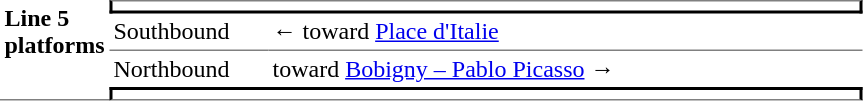<table border=0 cellspacing=0 cellpadding=3>
<tr>
<td style="border-bottom:solid 1px gray;" width=50 rowspan=10 valign=top><strong>Line 5 platforms</strong></td>
<td style="border-top:solid 1px gray;border-right:solid 2px black;border-left:solid 2px black;border-bottom:solid 2px black;text-align:center;" colspan=2></td>
</tr>
<tr>
<td style="border-bottom:solid 1px gray;" width=100>Southbound</td>
<td style="border-bottom:solid 1px gray;" width=390>←   toward <a href='#'>Place d'Italie</a> </td>
</tr>
<tr>
<td>Northbound</td>
<td>   toward <a href='#'>Bobigny – Pablo Picasso</a>  →</td>
</tr>
<tr>
<td style="border-top:solid 2px black;border-right:solid 2px black;border-left:solid 2px black;border-bottom:solid 1px gray;text-align:center;" colspan=2></td>
</tr>
</table>
